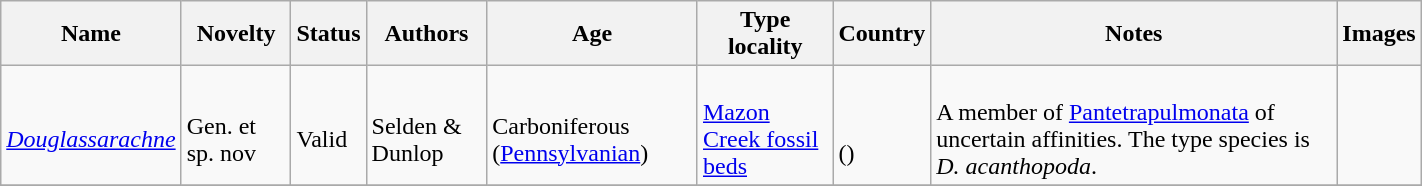<table class="wikitable sortable" align="center" width="75%">
<tr>
<th>Name</th>
<th>Novelty</th>
<th>Status</th>
<th>Authors</th>
<th>Age</th>
<th>Type locality</th>
<th>Country</th>
<th>Notes</th>
<th>Images</th>
</tr>
<tr>
<td><br><em><a href='#'>Douglassarachne</a></em></td>
<td><br>Gen. et sp. nov</td>
<td><br>Valid</td>
<td><br>Selden & Dunlop</td>
<td><br>Carboniferous (<a href='#'>Pennsylvanian</a>)</td>
<td><br><a href='#'>Mazon Creek fossil beds</a></td>
<td><br><br>()</td>
<td><br>A member of <a href='#'>Pantetrapulmonata</a> of uncertain affinities. The type species is <em>D. acanthopoda</em>.</td>
<td></td>
</tr>
<tr>
</tr>
</table>
